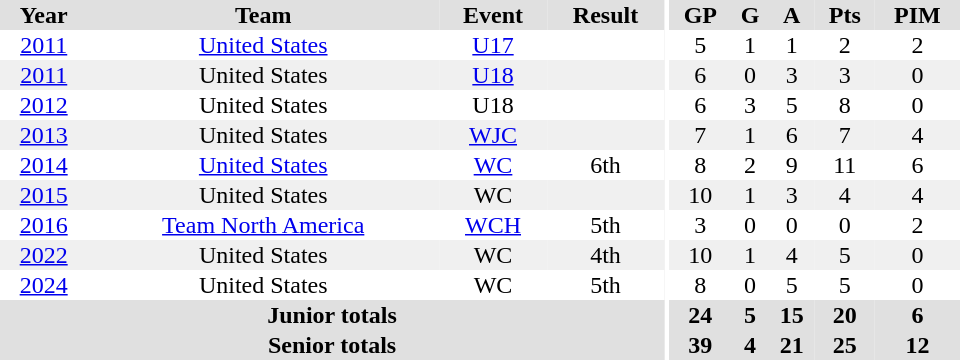<table border="0" cellpadding="1" cellspacing="0" ID="Table3" style="text-align:center; width:40em">
<tr ALIGN="center" bgcolor="#e0e0e0">
<th>Year</th>
<th>Team</th>
<th>Event</th>
<th>Result</th>
<th rowspan="99" bgcolor="#ffffff"></th>
<th>GP</th>
<th>G</th>
<th>A</th>
<th>Pts</th>
<th>PIM</th>
</tr>
<tr>
<td><a href='#'>2011</a></td>
<td><a href='#'>United States</a></td>
<td><a href='#'>U17</a></td>
<td></td>
<td>5</td>
<td>1</td>
<td>1</td>
<td>2</td>
<td>2</td>
</tr>
<tr bgcolor="#f0f0f0">
<td><a href='#'>2011</a></td>
<td>United States</td>
<td><a href='#'>U18</a></td>
<td></td>
<td>6</td>
<td>0</td>
<td>3</td>
<td>3</td>
<td>0</td>
</tr>
<tr>
<td><a href='#'>2012</a></td>
<td>United States</td>
<td>U18</td>
<td></td>
<td>6</td>
<td>3</td>
<td>5</td>
<td>8</td>
<td>0</td>
</tr>
<tr bgcolor="#f0f0f0">
<td><a href='#'>2013</a></td>
<td>United States</td>
<td><a href='#'>WJC</a></td>
<td></td>
<td>7</td>
<td>1</td>
<td>6</td>
<td>7</td>
<td>4</td>
</tr>
<tr>
<td><a href='#'>2014</a></td>
<td><a href='#'>United States</a></td>
<td><a href='#'>WC</a></td>
<td>6th</td>
<td>8</td>
<td>2</td>
<td>9</td>
<td>11</td>
<td>6</td>
</tr>
<tr bgcolor="#f0f0f0">
<td><a href='#'>2015</a></td>
<td>United States</td>
<td>WC</td>
<td></td>
<td>10</td>
<td>1</td>
<td>3</td>
<td>4</td>
<td>4</td>
</tr>
<tr ALIGN="center">
<td><a href='#'>2016</a></td>
<td><a href='#'>Team North America</a></td>
<td><a href='#'>WCH</a></td>
<td>5th</td>
<td>3</td>
<td>0</td>
<td>0</td>
<td>0</td>
<td>2</td>
</tr>
<tr bgcolor="#f0f0f0">
<td><a href='#'>2022</a></td>
<td>United States</td>
<td>WC</td>
<td>4th</td>
<td>10</td>
<td>1</td>
<td>4</td>
<td>5</td>
<td>0</td>
</tr>
<tr>
<td><a href='#'>2024</a></td>
<td>United States</td>
<td>WC</td>
<td>5th</td>
<td>8</td>
<td>0</td>
<td>5</td>
<td>5</td>
<td>0</td>
</tr>
<tr ALIGN="center" bgcolor="#e0e0e0">
<th colspan=4>Junior totals</th>
<th>24</th>
<th>5</th>
<th>15</th>
<th>20</th>
<th>6</th>
</tr>
<tr ALIGN="center" bgcolor="#e0e0e0">
<th colspan=4>Senior totals</th>
<th>39</th>
<th>4</th>
<th>21</th>
<th>25</th>
<th>12</th>
</tr>
</table>
